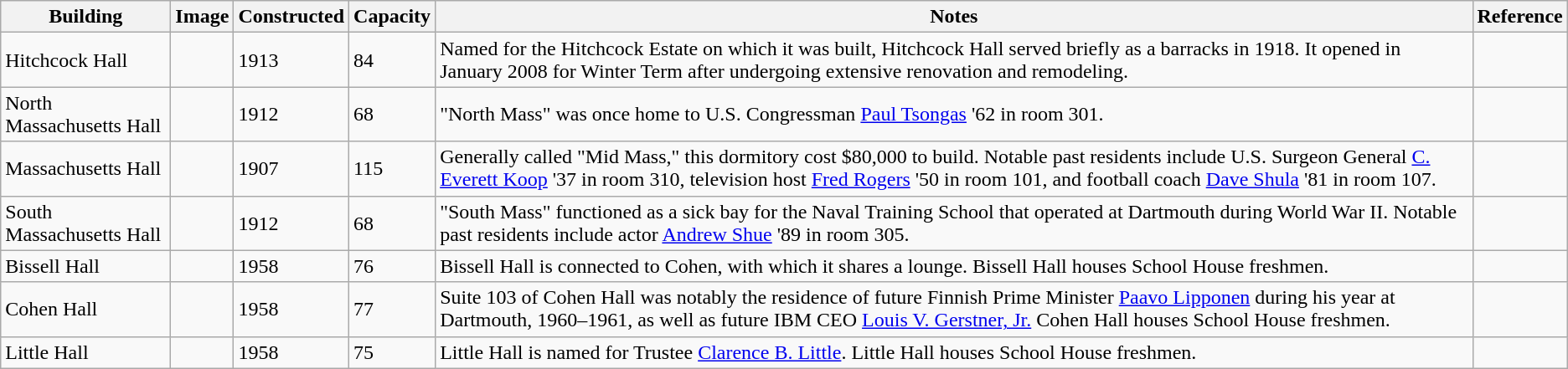<table class="wikitable sortable">
<tr>
<th>Building</th>
<th>Image</th>
<th>Constructed</th>
<th>Capacity</th>
<th>Notes</th>
<th>Reference</th>
</tr>
<tr>
<td>Hitchcock Hall</td>
<td></td>
<td>1913</td>
<td>84</td>
<td>Named for the Hitchcock Estate on which it was built, Hitchcock Hall served briefly as a barracks in 1918. It opened in January 2008 for Winter Term after undergoing extensive renovation and remodeling.</td>
<td><br></td>
</tr>
<tr>
<td>North Massachusetts Hall</td>
<td></td>
<td>1912</td>
<td>68</td>
<td>"North Mass" was once home to U.S. Congressman <a href='#'>Paul Tsongas</a> '62 in room 301.</td>
<td><br></td>
</tr>
<tr>
<td>Massachusetts Hall</td>
<td></td>
<td>1907</td>
<td>115</td>
<td>Generally called "Mid Mass," this dormitory cost $80,000 to build. Notable past residents include U.S. Surgeon General <a href='#'>C. Everett Koop</a> '37 in room 310, television host <a href='#'>Fred Rogers</a> '50 in room 101, and football coach <a href='#'>Dave Shula</a> '81 in room 107.</td>
<td><br></td>
</tr>
<tr>
<td>South Massachusetts Hall</td>
<td></td>
<td>1912</td>
<td>68</td>
<td>"South Mass" functioned as a sick bay for the Naval Training School that operated at Dartmouth during World War II. Notable past residents include actor <a href='#'>Andrew Shue</a> '89 in room 305.</td>
<td><br></td>
</tr>
<tr>
<td>Bissell Hall</td>
<td></td>
<td>1958</td>
<td>76</td>
<td>Bissell Hall is connected to Cohen, with which it shares a lounge. Bissell Hall houses School House freshmen.</td>
<td></td>
</tr>
<tr>
<td>Cohen Hall</td>
<td></td>
<td>1958</td>
<td>77</td>
<td>Suite 103 of Cohen Hall was notably the residence of future Finnish Prime Minister <a href='#'>Paavo Lipponen</a> during his year at Dartmouth, 1960–1961, as well as future IBM CEO <a href='#'>Louis V. Gerstner, Jr.</a> Cohen Hall houses School House freshmen.</td>
<td></td>
</tr>
<tr>
<td>Little Hall</td>
<td></td>
<td>1958</td>
<td>75</td>
<td>Little Hall is named for Trustee <a href='#'>Clarence B. Little</a>. Little Hall houses School House freshmen.</td>
<td></td>
</tr>
</table>
